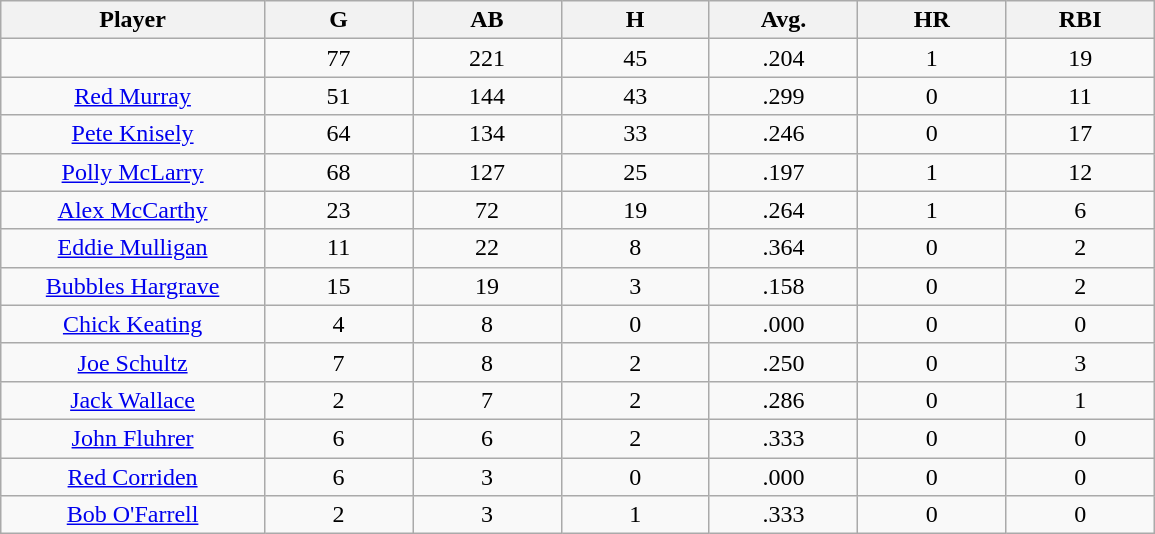<table class="wikitable sortable">
<tr>
<th bgcolor="#DDDDFF" width="16%">Player</th>
<th bgcolor="#DDDDFF" width="9%">G</th>
<th bgcolor="#DDDDFF" width="9%">AB</th>
<th bgcolor="#DDDDFF" width="9%">H</th>
<th bgcolor="#DDDDFF" width="9%">Avg.</th>
<th bgcolor="#DDDDFF" width="9%">HR</th>
<th bgcolor="#DDDDFF" width="9%">RBI</th>
</tr>
<tr align="center">
<td></td>
<td>77</td>
<td>221</td>
<td>45</td>
<td>.204</td>
<td>1</td>
<td>19</td>
</tr>
<tr align="center">
<td><a href='#'>Red Murray</a></td>
<td>51</td>
<td>144</td>
<td>43</td>
<td>.299</td>
<td>0</td>
<td>11</td>
</tr>
<tr align=center>
<td><a href='#'>Pete Knisely</a></td>
<td>64</td>
<td>134</td>
<td>33</td>
<td>.246</td>
<td>0</td>
<td>17</td>
</tr>
<tr align=center>
<td><a href='#'>Polly McLarry</a></td>
<td>68</td>
<td>127</td>
<td>25</td>
<td>.197</td>
<td>1</td>
<td>12</td>
</tr>
<tr align=center>
<td><a href='#'>Alex McCarthy</a></td>
<td>23</td>
<td>72</td>
<td>19</td>
<td>.264</td>
<td>1</td>
<td>6</td>
</tr>
<tr align=center>
<td><a href='#'>Eddie Mulligan</a></td>
<td>11</td>
<td>22</td>
<td>8</td>
<td>.364</td>
<td>0</td>
<td>2</td>
</tr>
<tr align=center>
<td><a href='#'>Bubbles Hargrave</a></td>
<td>15</td>
<td>19</td>
<td>3</td>
<td>.158</td>
<td>0</td>
<td>2</td>
</tr>
<tr align=center>
<td><a href='#'>Chick Keating</a></td>
<td>4</td>
<td>8</td>
<td>0</td>
<td>.000</td>
<td>0</td>
<td>0</td>
</tr>
<tr align=center>
<td><a href='#'>Joe Schultz</a></td>
<td>7</td>
<td>8</td>
<td>2</td>
<td>.250</td>
<td>0</td>
<td>3</td>
</tr>
<tr align=center>
<td><a href='#'>Jack Wallace</a></td>
<td>2</td>
<td>7</td>
<td>2</td>
<td>.286</td>
<td>0</td>
<td>1</td>
</tr>
<tr align=center>
<td><a href='#'>John Fluhrer</a></td>
<td>6</td>
<td>6</td>
<td>2</td>
<td>.333</td>
<td>0</td>
<td>0</td>
</tr>
<tr align=center>
<td><a href='#'>Red Corriden</a></td>
<td>6</td>
<td>3</td>
<td>0</td>
<td>.000</td>
<td>0</td>
<td>0</td>
</tr>
<tr align=center>
<td><a href='#'>Bob O'Farrell</a></td>
<td>2</td>
<td>3</td>
<td>1</td>
<td>.333</td>
<td>0</td>
<td>0</td>
</tr>
</table>
